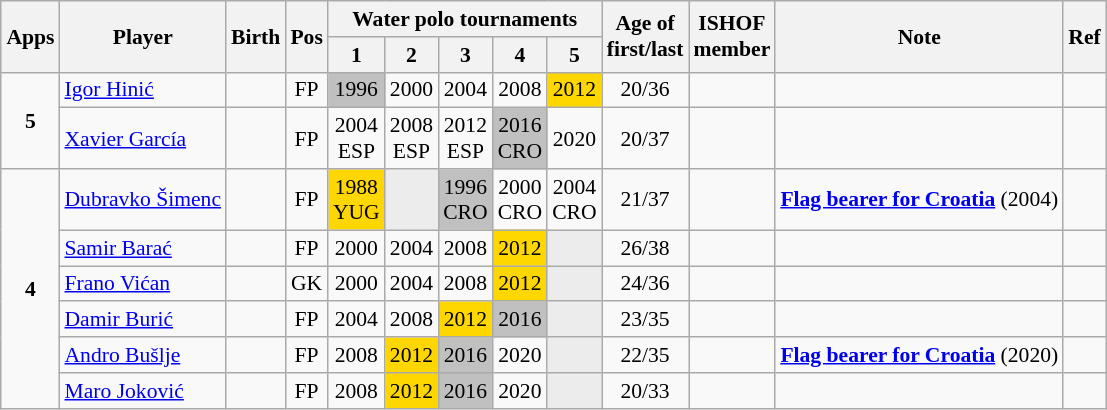<table class="wikitable sortable" style="text-align: center; font-size: 90%; margin-left: 1em;">
<tr>
<th rowspan="2">Apps</th>
<th rowspan="2">Player</th>
<th rowspan="2">Birth</th>
<th rowspan="2">Pos</th>
<th colspan="5">Water polo tournaments</th>
<th rowspan="2">Age of<br>first/last</th>
<th rowspan="2">ISHOF<br>member</th>
<th rowspan="2">Note</th>
<th rowspan="2" class="unsortable">Ref</th>
</tr>
<tr>
<th>1</th>
<th style="width: 2em;" class="unsortable">2</th>
<th style="width: 2em;" class="unsortable">3</th>
<th style="width: 2em;" class="unsortable">4</th>
<th style="width: 2em;" class="unsortable">5</th>
</tr>
<tr>
<td rowspan="2"><strong>5</strong></td>
<td style="text-align: left;" data-sort-value="Hinić, Igor"><a href='#'>Igor Hinić</a></td>
<td></td>
<td>FP</td>
<td style="background-color: silver;">1996</td>
<td>2000</td>
<td>2004</td>
<td>2008</td>
<td style="background-color: gold;">2012</td>
<td>20/36</td>
<td></td>
<td style="text-align: left;"></td>
<td></td>
</tr>
<tr>
<td style="text-align: left;" data-sort-value="García, Xavier"><a href='#'>Xavier García</a></td>
<td></td>
<td>FP</td>
<td>2004<br>ESP</td>
<td>2008<br>ESP</td>
<td>2012<br>ESP</td>
<td style="background-color: silver;">2016<br>CRO</td>
<td>2020</td>
<td>20/37</td>
<td></td>
<td style="text-align: left;"></td>
<td></td>
</tr>
<tr>
<td rowspan="6"><strong>4</strong></td>
<td style="text-align: left;" data-sort-value="Šimenc, Dubravko"><a href='#'>Dubravko Šimenc</a></td>
<td></td>
<td>FP</td>
<td style="background-color: gold;">1988<br>YUG</td>
<td style="background-color: #ececec;"></td>
<td style="background-color: silver;">1996<br>CRO</td>
<td>2000<br>CRO</td>
<td>2004<br>CRO</td>
<td>21/37</td>
<td></td>
<td style="text-align: left;"><strong><a href='#'>Flag bearer for Croatia</a></strong> (2004)</td>
<td></td>
</tr>
<tr>
<td style="text-align: left;" data-sort-value="Barać, Samir"><a href='#'>Samir Barać</a></td>
<td></td>
<td>FP</td>
<td>2000</td>
<td>2004</td>
<td>2008</td>
<td style="background-color: gold;">2012</td>
<td style="background-color: #ececec;"></td>
<td>26/38</td>
<td></td>
<td style="text-align: left;"></td>
<td></td>
</tr>
<tr>
<td style="text-align: left;" data-sort-value="Vićan, Frano"><a href='#'>Frano Vićan</a></td>
<td></td>
<td>GK</td>
<td>2000</td>
<td>2004</td>
<td>2008</td>
<td style="background-color: gold;">2012</td>
<td style="background-color: #ececec;"></td>
<td>24/36</td>
<td></td>
<td style="text-align: left;"></td>
<td></td>
</tr>
<tr>
<td style="text-align: left;" data-sort-value="Burić, Damir"><a href='#'>Damir Burić</a></td>
<td></td>
<td>FP</td>
<td>2004</td>
<td>2008</td>
<td style="background-color: gold;">2012</td>
<td style="background-color: silver;">2016</td>
<td style="background-color: #ececec;"></td>
<td>23/35</td>
<td></td>
<td style="text-align: left;"></td>
<td></td>
</tr>
<tr>
<td style="text-align: left;" data-sort-value="Bušlje, Andro"><a href='#'>Andro Bušlje</a></td>
<td></td>
<td>FP</td>
<td>2008</td>
<td style="background-color: gold;">2012</td>
<td style="background-color: silver;">2016</td>
<td>2020</td>
<td style="background-color: #ececec;"></td>
<td>22/35</td>
<td></td>
<td style="text-align: left;"><strong><a href='#'>Flag bearer for Croatia</a></strong> (2020)</td>
<td></td>
</tr>
<tr>
<td style="text-align: left;" data-sort-value="Joković, Maro"><a href='#'>Maro Joković</a></td>
<td></td>
<td>FP</td>
<td>2008</td>
<td style="background-color: gold;">2012</td>
<td style="background-color: silver;">2016</td>
<td>2020</td>
<td style="background-color: #ececec;"></td>
<td>20/33</td>
<td></td>
<td style="text-align: left;"></td>
<td></td>
</tr>
</table>
